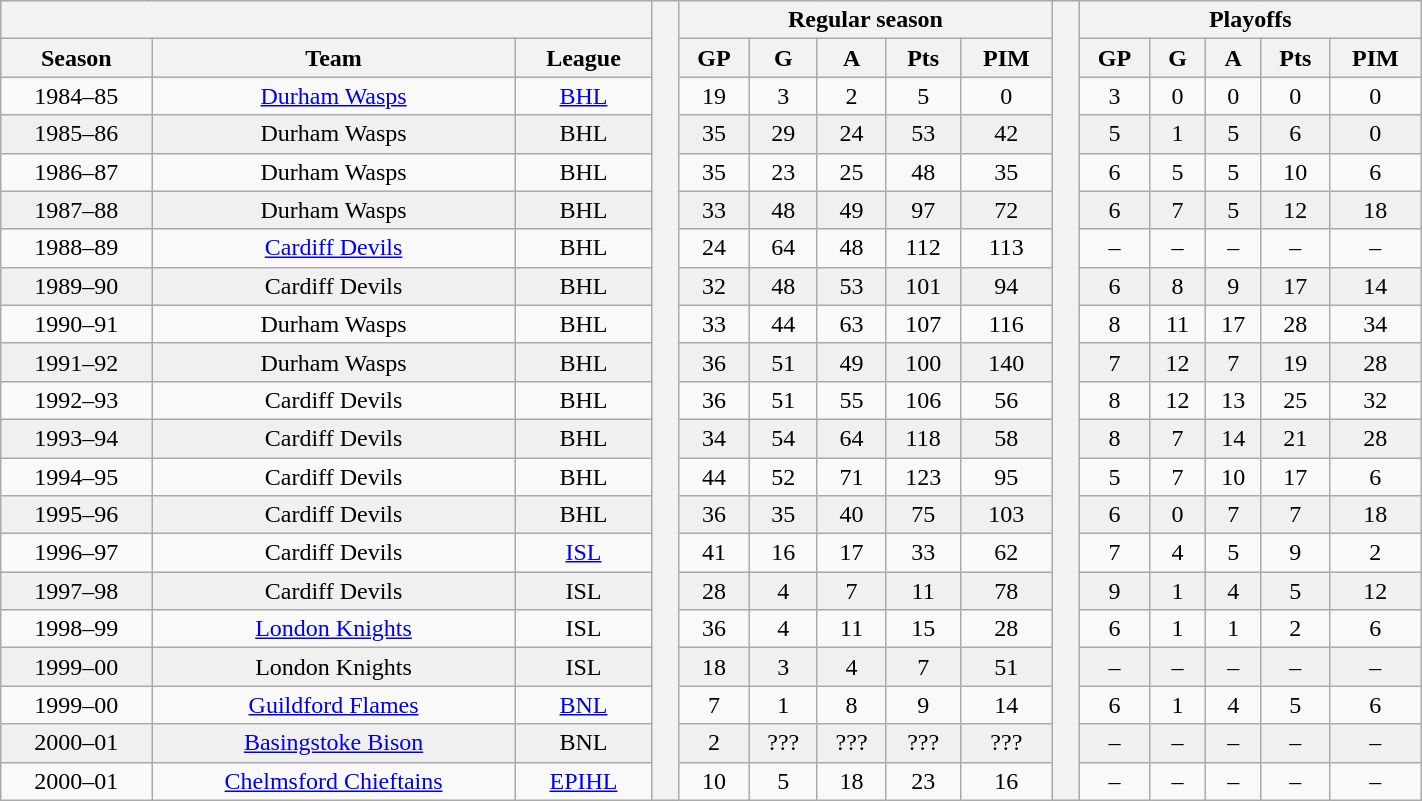<table class="wikitable"| BORDER="0" CELLPADDING="1" CELLSPACING="0" width="75%" style="text-align:center">
<tr bgcolor="#e0e0e0">
<th colspan="3" bgcolor="#ffffff"> </th>
<th rowspan="99" bgcolor="#ffffff"> </th>
<th colspan="5">Regular season</th>
<th rowspan="99" bgcolor="#ffffff"> </th>
<th colspan="5">Playoffs</th>
</tr>
<tr bgcolor="#e0e0e0">
<th>Season</th>
<th>Team</th>
<th>League</th>
<th>GP</th>
<th>G</th>
<th>A</th>
<th>Pts</th>
<th>PIM</th>
<th>GP</th>
<th>G</th>
<th>A</th>
<th>Pts</th>
<th>PIM</th>
</tr>
<tr ALIGN="center">
<td>1984–85</td>
<td><a href='#'>Durham Wasps</a></td>
<td><a href='#'>BHL</a></td>
<td>19</td>
<td>3</td>
<td>2</td>
<td>5</td>
<td>0</td>
<td>3</td>
<td>0</td>
<td>0</td>
<td>0</td>
<td>0</td>
</tr>
<tr ALIGN="center" bgcolor="#f0f0f0">
<td>1985–86</td>
<td>Durham Wasps</td>
<td>BHL</td>
<td>35</td>
<td>29</td>
<td>24</td>
<td>53</td>
<td>42</td>
<td>5</td>
<td>1</td>
<td>5</td>
<td>6</td>
<td>0</td>
</tr>
<tr ALIGN="center">
<td>1986–87</td>
<td>Durham Wasps</td>
<td>BHL</td>
<td>35</td>
<td>23</td>
<td>25</td>
<td>48</td>
<td>35</td>
<td>6</td>
<td>5</td>
<td>5</td>
<td>10</td>
<td>6</td>
</tr>
<tr ALIGN="center" bgcolor="#f0f0f0">
<td>1987–88</td>
<td>Durham Wasps</td>
<td>BHL</td>
<td>33</td>
<td>48</td>
<td>49</td>
<td>97</td>
<td>72</td>
<td>6</td>
<td>7</td>
<td>5</td>
<td>12</td>
<td>18</td>
</tr>
<tr ALIGN="center">
<td>1988–89</td>
<td><a href='#'>Cardiff Devils</a></td>
<td>BHL</td>
<td>24</td>
<td>64</td>
<td>48</td>
<td>112</td>
<td>113</td>
<td>–</td>
<td>–</td>
<td>–</td>
<td>–</td>
<td>–</td>
</tr>
<tr ALIGN="center" bgcolor="#f0f0f0">
<td>1989–90</td>
<td>Cardiff Devils</td>
<td>BHL</td>
<td>32</td>
<td>48</td>
<td>53</td>
<td>101</td>
<td>94</td>
<td>6</td>
<td>8</td>
<td>9</td>
<td>17</td>
<td>14</td>
</tr>
<tr ALIGN="center">
<td>1990–91</td>
<td>Durham Wasps</td>
<td>BHL</td>
<td>33</td>
<td>44</td>
<td>63</td>
<td>107</td>
<td>116</td>
<td>8</td>
<td>11</td>
<td>17</td>
<td>28</td>
<td>34</td>
</tr>
<tr ALIGN="center" bgcolor="#f0f0f0">
<td>1991–92</td>
<td>Durham Wasps</td>
<td>BHL</td>
<td>36</td>
<td>51</td>
<td>49</td>
<td>100</td>
<td>140</td>
<td>7</td>
<td>12</td>
<td>7</td>
<td>19</td>
<td>28</td>
</tr>
<tr ALIGN="center">
<td>1992–93</td>
<td>Cardiff Devils</td>
<td>BHL</td>
<td>36</td>
<td>51</td>
<td>55</td>
<td>106</td>
<td>56</td>
<td>8</td>
<td>12</td>
<td>13</td>
<td>25</td>
<td>32</td>
</tr>
<tr ALIGN="center" bgcolor="#f0f0f0">
<td>1993–94</td>
<td>Cardiff Devils</td>
<td>BHL</td>
<td>34</td>
<td>54</td>
<td>64</td>
<td>118</td>
<td>58</td>
<td>8</td>
<td>7</td>
<td>14</td>
<td>21</td>
<td>28</td>
</tr>
<tr ALIGN="center">
<td>1994–95</td>
<td>Cardiff Devils</td>
<td>BHL</td>
<td>44</td>
<td>52</td>
<td>71</td>
<td>123</td>
<td>95</td>
<td>5</td>
<td>7</td>
<td>10</td>
<td>17</td>
<td>6</td>
</tr>
<tr ALIGN="center" bgcolor="#f0f0f0">
<td>1995–96</td>
<td>Cardiff Devils</td>
<td>BHL</td>
<td>36</td>
<td>35</td>
<td>40</td>
<td>75</td>
<td>103</td>
<td>6</td>
<td>0</td>
<td>7</td>
<td>7</td>
<td>18</td>
</tr>
<tr ALIGN="center">
<td>1996–97</td>
<td>Cardiff Devils</td>
<td><a href='#'>ISL</a></td>
<td>41</td>
<td>16</td>
<td>17</td>
<td>33</td>
<td>62</td>
<td>7</td>
<td>4</td>
<td>5</td>
<td>9</td>
<td>2</td>
</tr>
<tr ALIGN="center" bgcolor="#f0f0f0">
<td>1997–98</td>
<td>Cardiff Devils</td>
<td>ISL</td>
<td>28</td>
<td>4</td>
<td>7</td>
<td>11</td>
<td>78</td>
<td>9</td>
<td>1</td>
<td>4</td>
<td>5</td>
<td>12</td>
</tr>
<tr ALIGN="center">
<td>1998–99</td>
<td><a href='#'>London Knights</a></td>
<td>ISL</td>
<td>36</td>
<td>4</td>
<td>11</td>
<td>15</td>
<td>28</td>
<td>6</td>
<td>1</td>
<td>1</td>
<td>2</td>
<td>6</td>
</tr>
<tr ALIGN="center" bgcolor="#f0f0f0">
<td>1999–00</td>
<td>London Knights</td>
<td>ISL</td>
<td>18</td>
<td>3</td>
<td>4</td>
<td>7</td>
<td>51</td>
<td>–</td>
<td>–</td>
<td>–</td>
<td>–</td>
<td>–</td>
</tr>
<tr ALIGN="center">
<td>1999–00</td>
<td><a href='#'>Guildford Flames</a></td>
<td><a href='#'>BNL</a></td>
<td>7</td>
<td>1</td>
<td>8</td>
<td>9</td>
<td>14</td>
<td>6</td>
<td>1</td>
<td>4</td>
<td>5</td>
<td>6</td>
</tr>
<tr ALIGN="center" bgcolor="#f0f0f0">
<td>2000–01</td>
<td><a href='#'>Basingstoke Bison</a></td>
<td>BNL</td>
<td>2</td>
<td>???</td>
<td>???</td>
<td>???</td>
<td>???</td>
<td>–</td>
<td>–</td>
<td>–</td>
<td>–</td>
<td>–</td>
</tr>
<tr ALIGN="center">
<td>2000–01</td>
<td><a href='#'>Chelmsford Chieftains</a></td>
<td><a href='#'>EPIHL</a></td>
<td>10</td>
<td>5</td>
<td>18</td>
<td>23</td>
<td>16</td>
<td>–</td>
<td>–</td>
<td>–</td>
<td>–</td>
<td>–</td>
</tr>
</table>
